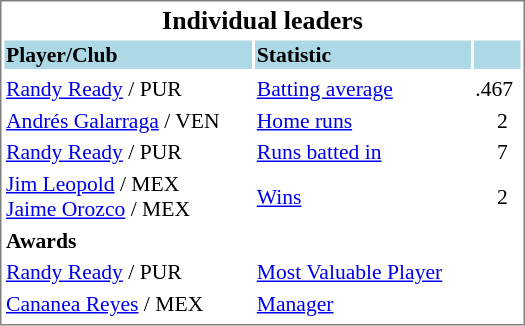<table cellpadding="1" width="350px" style="font-size: 90%; border: 1px solid gray;">
<tr align="center" style="font-size: larger;">
<td colspan=6><strong>Individual leaders</strong></td>
</tr>
<tr style="background:lightblue;">
<td><strong>Player/Club</strong></td>
<td><strong>Statistic</strong></td>
<td></td>
</tr>
<tr align="center" style="vertical-align: middle;" style="background:lightblue;">
</tr>
<tr>
<td><a href='#'>Randy Ready</a> / PUR</td>
<td><a href='#'>Batting average</a></td>
<td>.467</td>
</tr>
<tr>
<td><a href='#'>Andrés Galarraga</a> / VEN</td>
<td><a href='#'>Home runs</a></td>
<td>     2</td>
</tr>
<tr>
<td><a href='#'>Randy Ready</a> / PUR</td>
<td><a href='#'>Runs batted in</a></td>
<td>     7</td>
</tr>
<tr>
<td><a href='#'>Jim Leopold</a> / MEX<br><a href='#'>Jaime Orozco</a> / MEX</td>
<td><a href='#'>Wins</a></td>
<td>     2</td>
</tr>
<tr>
<td><strong>Awards</strong></td>
</tr>
<tr>
<td><a href='#'>Randy Ready</a> / PUR</td>
<td><a href='#'>Most Valuable Player</a></td>
</tr>
<tr>
<td><a href='#'>Cananea Reyes</a> / MEX</td>
<td><a href='#'>Manager</a></td>
<td></td>
</tr>
<tr>
</tr>
</table>
